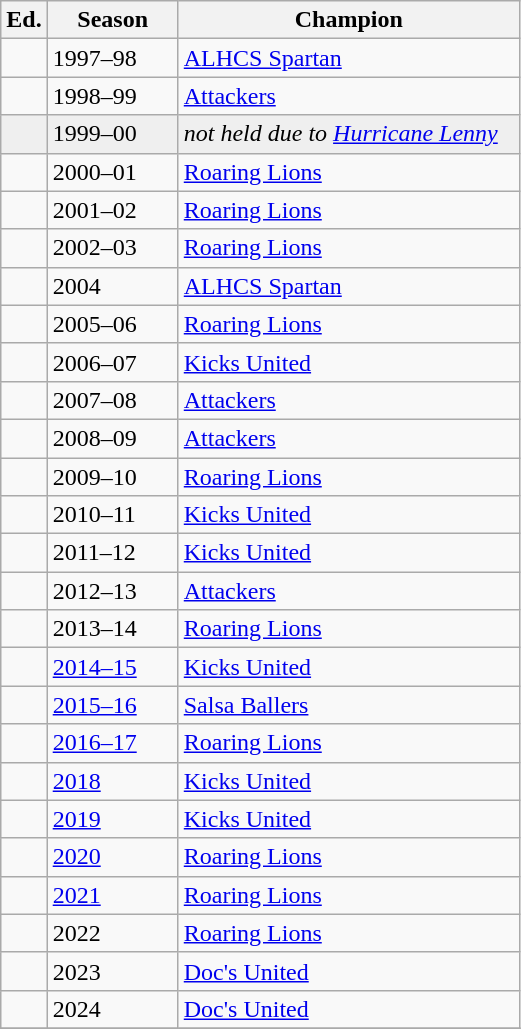<table class="wikitable sortable">
<tr>
<th width=px>Ed.</th>
<th width=80px>Season</th>
<th width=220px>Champion</th>
</tr>
<tr>
<td></td>
<td>1997–98</td>
<td><a href='#'>ALHCS Spartan</a></td>
</tr>
<tr>
<td></td>
<td>1998–99</td>
<td><a href='#'>Attackers</a></td>
</tr>
<tr bgcolor=#efefef>
<td></td>
<td>1999–00</td>
<td><em>not held due to <a href='#'>Hurricane Lenny</a></em></td>
</tr>
<tr>
<td></td>
<td>2000–01</td>
<td><a href='#'>Roaring Lions</a></td>
</tr>
<tr>
<td></td>
<td>2001–02</td>
<td><a href='#'>Roaring Lions</a></td>
</tr>
<tr>
<td></td>
<td>2002–03</td>
<td><a href='#'>Roaring Lions</a></td>
</tr>
<tr>
<td></td>
<td>2004</td>
<td><a href='#'>ALHCS Spartan</a></td>
</tr>
<tr>
<td></td>
<td>2005–06</td>
<td><a href='#'>Roaring Lions</a></td>
</tr>
<tr>
<td></td>
<td>2006–07</td>
<td><a href='#'>Kicks United</a></td>
</tr>
<tr>
<td></td>
<td>2007–08</td>
<td><a href='#'>Attackers</a></td>
</tr>
<tr>
<td></td>
<td>2008–09</td>
<td><a href='#'>Attackers</a></td>
</tr>
<tr>
<td></td>
<td>2009–10</td>
<td><a href='#'>Roaring Lions</a></td>
</tr>
<tr>
<td></td>
<td>2010–11</td>
<td><a href='#'>Kicks United</a></td>
</tr>
<tr>
<td></td>
<td>2011–12</td>
<td><a href='#'>Kicks United</a></td>
</tr>
<tr>
<td></td>
<td>2012–13</td>
<td><a href='#'>Attackers</a></td>
</tr>
<tr>
<td></td>
<td>2013–14</td>
<td><a href='#'>Roaring Lions</a></td>
</tr>
<tr>
<td></td>
<td><a href='#'>2014–15</a></td>
<td><a href='#'>Kicks United</a></td>
</tr>
<tr>
<td></td>
<td><a href='#'>2015–16</a></td>
<td><a href='#'>Salsa Ballers</a></td>
</tr>
<tr>
<td></td>
<td><a href='#'>2016–17</a></td>
<td><a href='#'>Roaring Lions</a></td>
</tr>
<tr>
<td></td>
<td><a href='#'>2018</a></td>
<td><a href='#'>Kicks United</a></td>
</tr>
<tr>
<td></td>
<td><a href='#'>2019</a></td>
<td><a href='#'>Kicks United</a></td>
</tr>
<tr>
<td></td>
<td><a href='#'>2020</a></td>
<td><a href='#'>Roaring Lions</a></td>
</tr>
<tr>
<td></td>
<td><a href='#'>2021</a></td>
<td><a href='#'>Roaring Lions</a></td>
</tr>
<tr>
<td></td>
<td>2022</td>
<td><a href='#'>Roaring Lions</a></td>
</tr>
<tr>
<td></td>
<td>2023</td>
<td><a href='#'>Doc's United</a></td>
</tr>
<tr>
<td></td>
<td>2024</td>
<td><a href='#'>Doc's United</a></td>
</tr>
<tr>
</tr>
</table>
